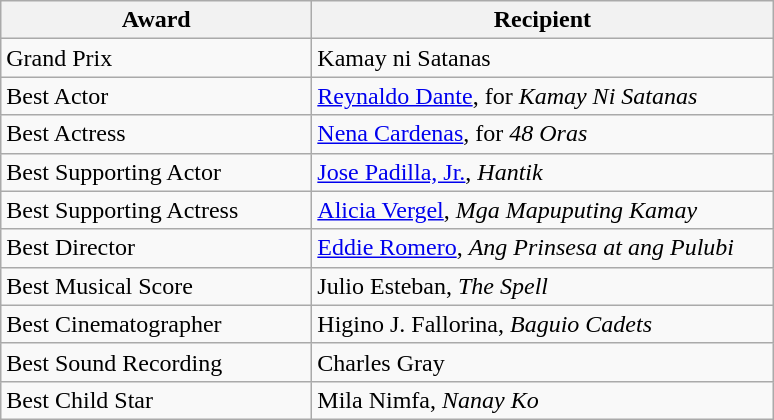<table class="wikitable">
<tr>
<th width=200px>Award</th>
<th width=300px>Recipient</th>
</tr>
<tr>
<td>Grand Prix</td>
<td>Kamay ni Satanas</td>
</tr>
<tr>
<td>Best Actor</td>
<td><a href='#'>Reynaldo Dante</a>, for <em>Kamay Ni Satanas</em></td>
</tr>
<tr>
<td>Best Actress</td>
<td><a href='#'>Nena Cardenas</a>, for <em>48 Oras</em></td>
</tr>
<tr>
<td>Best Supporting Actor</td>
<td><a href='#'>Jose Padilla, Jr.</a>, <em>Hantik</em></td>
</tr>
<tr>
<td>Best Supporting Actress</td>
<td><a href='#'>Alicia Vergel</a>, <em>Mga Mapuputing Kamay</em></td>
</tr>
<tr>
<td>Best Director</td>
<td><a href='#'>Eddie Romero</a>, <em>Ang Prinsesa at ang Pulubi</em></td>
</tr>
<tr>
<td>Best Musical Score</td>
<td>Julio Esteban, <em>The Spell</em></td>
</tr>
<tr>
<td>Best Cinematographer</td>
<td>Higino J. Fallorina, <em>Baguio Cadets</em></td>
</tr>
<tr>
<td>Best Sound Recording</td>
<td>Charles Gray</td>
</tr>
<tr>
<td>Best Child Star</td>
<td>Mila Nimfa, <em>Nanay Ko</em></td>
</tr>
</table>
